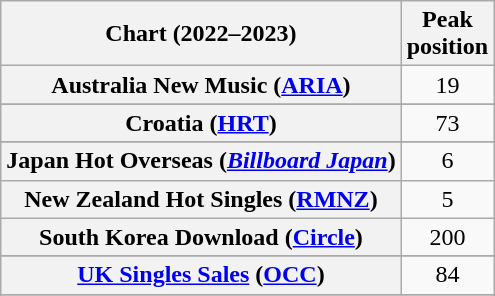<table class="wikitable sortable plainrowheaders" style="text-align:center">
<tr>
<th scope="col">Chart (2022–2023)</th>
<th scope="col">Peak<br>position</th>
</tr>
<tr>
<th scope="row">Australia New Music (<a href='#'>ARIA</a>)</th>
<td>19</td>
</tr>
<tr>
</tr>
<tr>
</tr>
<tr>
<th scope="row">Croatia (<a href='#'>HRT</a>)</th>
<td>73</td>
</tr>
<tr>
</tr>
<tr>
</tr>
<tr>
</tr>
<tr>
</tr>
<tr>
<th scope="row">Japan Hot Overseas (<em><a href='#'>Billboard Japan</a></em>)</th>
<td>6</td>
</tr>
<tr>
<th scope="row">New Zealand Hot Singles (<a href='#'>RMNZ</a>)</th>
<td>5</td>
</tr>
<tr>
<th scope="row">South Korea Download (<a href='#'>Circle</a>)</th>
<td>200</td>
</tr>
<tr>
</tr>
<tr>
<th scope="row"><a href='#'>UK Singles Sales</a> (<a href='#'>OCC</a>)</th>
<td>84</td>
</tr>
<tr>
</tr>
<tr>
</tr>
</table>
